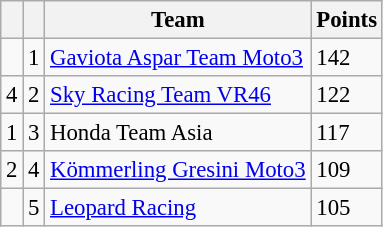<table class="wikitable" style="font-size: 95%;">
<tr>
<th></th>
<th></th>
<th>Team</th>
<th>Points</th>
</tr>
<tr>
<td></td>
<td align=center>1</td>
<td> <a href='#'>Gaviota Aspar Team Moto3</a></td>
<td align=left>142</td>
</tr>
<tr>
<td> 4</td>
<td align=center>2</td>
<td> <a href='#'>Sky Racing Team VR46</a></td>
<td align=left>122</td>
</tr>
<tr>
<td> 1</td>
<td align=center>3</td>
<td> Honda Team Asia</td>
<td align=left>117</td>
</tr>
<tr>
<td> 2</td>
<td align=center>4</td>
<td> <a href='#'>Kömmerling Gresini Moto3</a></td>
<td align=left>109</td>
</tr>
<tr>
<td></td>
<td align=center>5</td>
<td> <a href='#'>Leopard Racing</a></td>
<td align=left>105</td>
</tr>
</table>
